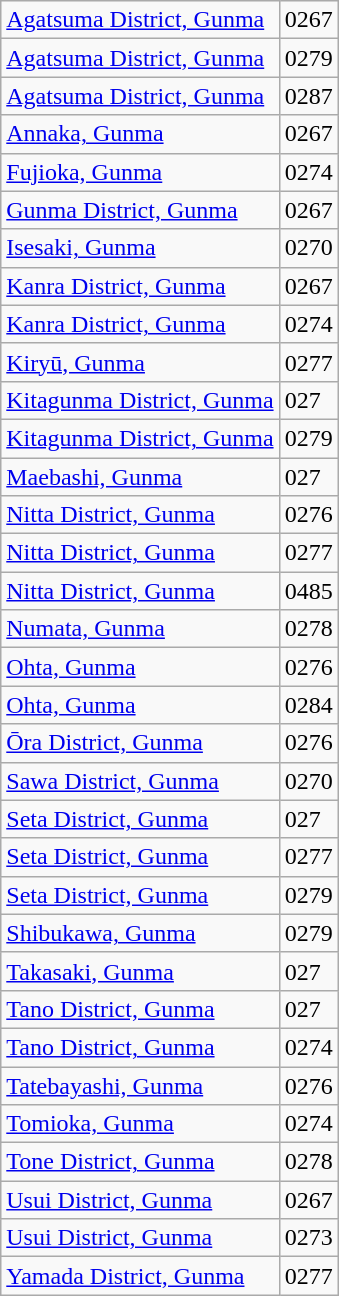<table class="wikitable">
<tr>
<td><a href='#'>Agatsuma District, Gunma</a></td>
<td>0267</td>
</tr>
<tr>
<td><a href='#'>Agatsuma District, Gunma</a></td>
<td>0279</td>
</tr>
<tr>
<td><a href='#'>Agatsuma District, Gunma</a></td>
<td>0287</td>
</tr>
<tr>
<td><a href='#'>Annaka, Gunma</a></td>
<td>0267</td>
</tr>
<tr>
<td><a href='#'>Fujioka, Gunma</a></td>
<td>0274</td>
</tr>
<tr>
<td><a href='#'>Gunma District, Gunma</a></td>
<td>0267</td>
</tr>
<tr>
<td><a href='#'>Isesaki, Gunma</a></td>
<td>0270</td>
</tr>
<tr>
<td><a href='#'>Kanra District, Gunma</a></td>
<td>0267</td>
</tr>
<tr>
<td><a href='#'>Kanra District, Gunma</a></td>
<td>0274</td>
</tr>
<tr>
<td><a href='#'>Kiryū, Gunma</a></td>
<td>0277</td>
</tr>
<tr>
<td><a href='#'>Kitagunma District, Gunma</a></td>
<td>027</td>
</tr>
<tr>
<td><a href='#'>Kitagunma District, Gunma</a></td>
<td>0279</td>
</tr>
<tr>
<td><a href='#'>Maebashi, Gunma</a></td>
<td>027</td>
</tr>
<tr>
<td><a href='#'>Nitta District, Gunma</a></td>
<td>0276</td>
</tr>
<tr>
<td><a href='#'>Nitta District, Gunma</a></td>
<td>0277</td>
</tr>
<tr>
<td><a href='#'>Nitta District, Gunma</a></td>
<td>0485</td>
</tr>
<tr>
<td><a href='#'>Numata, Gunma</a></td>
<td>0278</td>
</tr>
<tr>
<td><a href='#'>Ohta, Gunma</a></td>
<td>0276</td>
</tr>
<tr>
<td><a href='#'>Ohta, Gunma</a></td>
<td>0284</td>
</tr>
<tr>
<td><a href='#'>Ōra District, Gunma</a></td>
<td>0276</td>
</tr>
<tr>
<td><a href='#'>Sawa District, Gunma</a></td>
<td>0270</td>
</tr>
<tr>
<td><a href='#'>Seta District, Gunma</a></td>
<td>027</td>
</tr>
<tr>
<td><a href='#'>Seta District, Gunma</a></td>
<td>0277</td>
</tr>
<tr>
<td><a href='#'>Seta District, Gunma</a></td>
<td>0279</td>
</tr>
<tr>
<td><a href='#'>Shibukawa, Gunma</a></td>
<td>0279</td>
</tr>
<tr>
<td><a href='#'>Takasaki, Gunma</a></td>
<td>027</td>
</tr>
<tr>
<td><a href='#'>Tano District, Gunma</a></td>
<td>027</td>
</tr>
<tr>
<td><a href='#'>Tano District, Gunma</a></td>
<td>0274</td>
</tr>
<tr>
<td><a href='#'>Tatebayashi, Gunma</a></td>
<td>0276</td>
</tr>
<tr>
<td><a href='#'>Tomioka, Gunma</a></td>
<td>0274</td>
</tr>
<tr>
<td><a href='#'>Tone District, Gunma</a></td>
<td>0278</td>
</tr>
<tr>
<td><a href='#'>Usui District, Gunma</a></td>
<td>0267</td>
</tr>
<tr>
<td><a href='#'>Usui District, Gunma</a></td>
<td>0273</td>
</tr>
<tr>
<td><a href='#'>Yamada District, Gunma</a></td>
<td>0277</td>
</tr>
</table>
